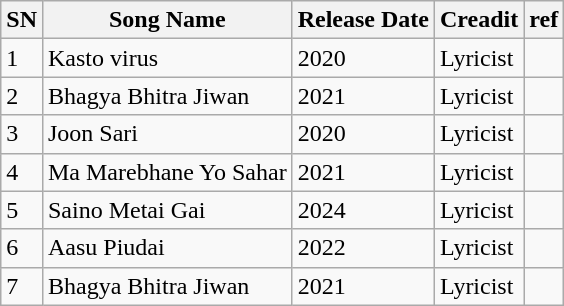<table class="wikitable sortable">
<tr>
<th>SN</th>
<th>Song Name</th>
<th>Release Date</th>
<th>Creadit</th>
<th>ref</th>
</tr>
<tr>
<td>1</td>
<td>Kasto virus</td>
<td>2020</td>
<td>Lyricist</td>
<td></td>
</tr>
<tr>
<td>2</td>
<td>Bhagya Bhitra Jiwan</td>
<td>2021</td>
<td>Lyricist</td>
<td></td>
</tr>
<tr>
<td>3</td>
<td>Joon Sari</td>
<td>2020</td>
<td>Lyricist</td>
<td></td>
</tr>
<tr>
<td>4</td>
<td>Ma Marebhane Yo Sahar</td>
<td>2021</td>
<td>Lyricist</td>
<td></td>
</tr>
<tr>
<td>5</td>
<td>Saino Metai Gai</td>
<td>2024</td>
<td>Lyricist</td>
<td></td>
</tr>
<tr>
<td>6</td>
<td>Aasu Piudai</td>
<td>2022</td>
<td>Lyricist</td>
<td></td>
</tr>
<tr>
<td>7</td>
<td>Bhagya Bhitra Jiwan</td>
<td>2021</td>
<td>Lyricist</td>
<td></td>
</tr>
</table>
